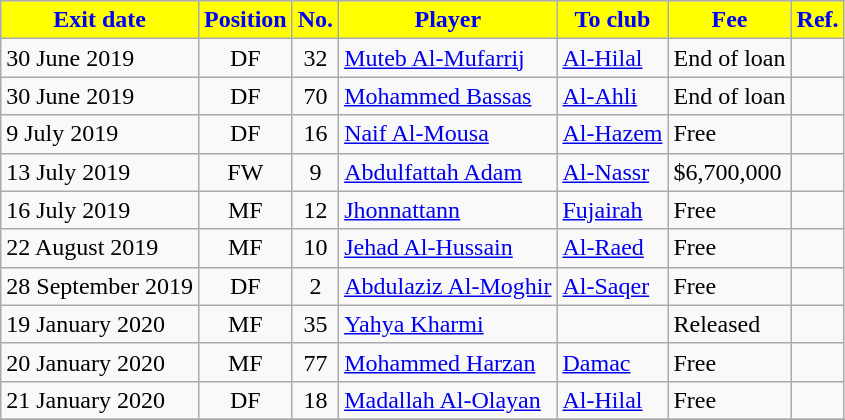<table class="wikitable sortable">
<tr>
<th style="background:yellow; color:blue;"><strong>Exit date</strong></th>
<th style="background:yellow; color:blue;"><strong>Position</strong></th>
<th style="background:yellow; color:blue;"><strong>No.</strong></th>
<th style="background:yellow; color:blue;"><strong>Player</strong></th>
<th style="background:yellow; color:blue;"><strong>To club</strong></th>
<th style="background:yellow; color:blue;"><strong>Fee</strong></th>
<th style="background:yellow; color:blue;"><strong>Ref.</strong></th>
</tr>
<tr>
<td>30 June 2019</td>
<td style="text-align:center;">DF</td>
<td style="text-align:center;">32</td>
<td style="text-align:left;"> <a href='#'>Muteb Al-Mufarrij</a></td>
<td style="text-align:left;"> <a href='#'>Al-Hilal</a></td>
<td>End of loan</td>
<td></td>
</tr>
<tr>
<td>30 June 2019</td>
<td style="text-align:center;">DF</td>
<td style="text-align:center;">70</td>
<td style="text-align:left;"> <a href='#'>Mohammed Bassas</a></td>
<td style="text-align:left;"> <a href='#'>Al-Ahli</a></td>
<td>End of loan</td>
<td></td>
</tr>
<tr>
<td>9 July 2019</td>
<td style="text-align:center;">DF</td>
<td style="text-align:center;">16</td>
<td style="text-align:left;"> <a href='#'>Naif Al-Mousa</a></td>
<td style="text-align:left;"> <a href='#'>Al-Hazem</a></td>
<td>Free</td>
<td></td>
</tr>
<tr>
<td>13 July 2019</td>
<td style="text-align:center;">FW</td>
<td style="text-align:center;">9</td>
<td style="text-align:left;"> <a href='#'>Abdulfattah Adam</a></td>
<td style="text-align:left;"> <a href='#'>Al-Nassr</a></td>
<td>$6,700,000</td>
<td></td>
</tr>
<tr>
<td>16 July 2019</td>
<td style="text-align:center;">MF</td>
<td style="text-align:center;">12</td>
<td style="text-align:left;"> <a href='#'>Jhonnattann</a></td>
<td style="text-align:left;"> <a href='#'>Fujairah</a></td>
<td>Free</td>
<td></td>
</tr>
<tr>
<td>22 August 2019</td>
<td style="text-align:center;">MF</td>
<td style="text-align:center;">10</td>
<td style="text-align:left;"> <a href='#'>Jehad Al-Hussain</a></td>
<td style="text-align:left;"> <a href='#'>Al-Raed</a></td>
<td>Free</td>
<td></td>
</tr>
<tr>
<td>28 September 2019</td>
<td style="text-align:center;">DF</td>
<td style="text-align:center;">2</td>
<td style="text-align:left;"> <a href='#'>Abdulaziz Al-Moghir</a></td>
<td style="text-align:left;"> <a href='#'>Al-Saqer</a></td>
<td>Free</td>
<td></td>
</tr>
<tr>
<td>19 January 2020</td>
<td style="text-align:center;">MF</td>
<td style="text-align:center;">35</td>
<td style="text-align:left;"> <a href='#'>Yahya Kharmi</a></td>
<td style="text-align:left;"></td>
<td>Released</td>
<td></td>
</tr>
<tr>
<td>20 January 2020</td>
<td style="text-align:center;">MF</td>
<td style="text-align:center;">77</td>
<td style="text-align:left;"> <a href='#'>Mohammed Harzan</a></td>
<td style="text-align:left;"> <a href='#'>Damac</a></td>
<td>Free</td>
<td></td>
</tr>
<tr>
<td>21 January 2020</td>
<td style="text-align:center;">DF</td>
<td style="text-align:center;">18</td>
<td style="text-align:left;"> <a href='#'>Madallah Al-Olayan</a></td>
<td style="text-align:left;"> <a href='#'>Al-Hilal</a></td>
<td>Free</td>
<td></td>
</tr>
<tr>
</tr>
</table>
